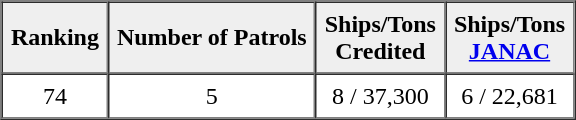<table border="1" cellpadding="5" cellspacing="0" align="center">
<tr>
<th scope="col" style="background:#efefef;">Ranking</th>
<th scope="col" style="background:#efefef;">Number of Patrols</th>
<th scope="col" style="background:#efefef;">Ships/Tons<br>Credited</th>
<th scope="col" style="background:#efefef;">Ships/Tons<br><a href='#'>JANAC</a></th>
</tr>
<tr>
<td align=center>74</td>
<td align=center>5</td>
<td align=center>8    / 37,300</td>
<td align=center>6 / 22,681</td>
</tr>
</table>
